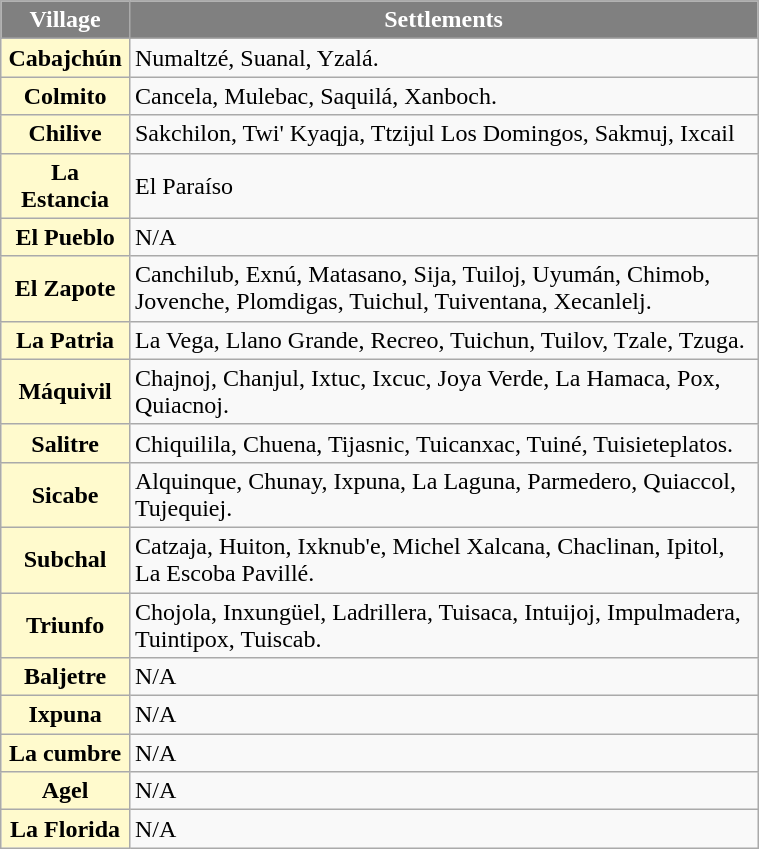<table class="wikitable mw-collapsible" width=40%>
<tr style="color:white;">
<th style="background:grey;"><strong>Village</strong></th>
<th style="background:grey;"><strong>Settlements</strong></th>
</tr>
<tr>
<th style="background:lemonchiffon;">Cabajchún</th>
<td>Numaltzé, Suanal, Yzalá.</td>
</tr>
<tr>
<th style="background:lemonchiffon;">Colmito</th>
<td>Cancela, Mulebac, Saquilá, Xanboch.</td>
</tr>
<tr>
<th style="background:lemonchiffon;">Chilive</th>
<td>Sakchilon, Twi' Kyaqja, Ttzijul Los Domingos, Sakmuj, Ixcail</td>
</tr>
<tr>
<th style="background:lemonchiffon;">La Estancia</th>
<td>El Paraíso</td>
</tr>
<tr>
<th style="background:lemonchiffon;">El Pueblo</th>
<td>N/A</td>
</tr>
<tr>
<th style="background:lemonchiffon;">El Zapote</th>
<td>Canchilub, Exnú, Matasano, Sija, Tuiloj, Uyumán, Chimob, Jovenche, Plomdigas, Tuichul, Tuiventana, Xecanlelj.</td>
</tr>
<tr>
<th style="background:lemonchiffon;">La Patria</th>
<td>La Vega, Llano Grande, Recreo, Tuichun, Tuilov, Tzale, Tzuga.</td>
</tr>
<tr>
<th style="background:lemonchiffon;">Máquivil</th>
<td>Chajnoj, Chanjul, Ixtuc, Ixcuc, Joya Verde, La Hamaca, Pox, Quiacnoj.</td>
</tr>
<tr>
<th style="background:lemonchiffon;">Salitre</th>
<td>Chiquilila, Chuena, Tijasnic, Tuicanxac, Tuiné, Tuisieteplatos.</td>
</tr>
<tr>
<th style="background:lemonchiffon;">Sicabe</th>
<td>Alquinque, Chunay, Ixpuna, La Laguna, Parmedero, Quiaccol, Tujequiej.</td>
</tr>
<tr>
<th style="background:lemonchiffon;">Subchal</th>
<td>Catzaja, Huiton, Ixknub'e, Michel Xalcana, Chaclinan, Ipitol, La Escoba Pavillé.</td>
</tr>
<tr>
<th style="background:lemonchiffon;">Triunfo</th>
<td>Chojola, Inxungüel, Ladrillera, Tuisaca, Intuijoj, Impulmadera, Tuintipox, Tuiscab.</td>
</tr>
<tr>
<th style="background:lemonchiffon;">Baljetre</th>
<td>N/A</td>
</tr>
<tr>
<th style="background:lemonchiffon;">Ixpuna</th>
<td>N/A</td>
</tr>
<tr>
<th style="background:lemonchiffon;">La cumbre</th>
<td>N/A</td>
</tr>
<tr>
<th style="background:lemonchiffon;">Agel</th>
<td>N/A</td>
</tr>
<tr>
<th style="background:lemonchiffon;">La Florida</th>
<td>N/A</td>
</tr>
</table>
